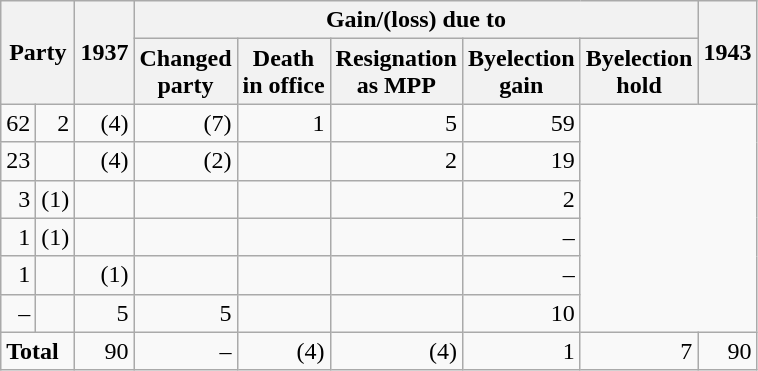<table class="wikitable" style="text-align:right">
<tr>
<th rowspan="2" colspan="2">Party</th>
<th rowspan="2">1937</th>
<th colspan="5">Gain/(loss) due to</th>
<th rowspan="2">1943</th>
</tr>
<tr>
<th>Changed<br>party</th>
<th>Death<br>in office</th>
<th>Resignation<br>as MPP</th>
<th>Byelection<br>gain</th>
<th>Byelection<br>hold</th>
</tr>
<tr>
<td>62</td>
<td>2</td>
<td>(4)</td>
<td>(7)</td>
<td>1</td>
<td>5</td>
<td>59</td>
</tr>
<tr>
<td>23</td>
<td></td>
<td>(4)</td>
<td>(2)</td>
<td></td>
<td>2</td>
<td>19</td>
</tr>
<tr>
<td>3</td>
<td>(1)</td>
<td></td>
<td></td>
<td></td>
<td></td>
<td>2</td>
</tr>
<tr>
<td>1</td>
<td>(1)</td>
<td></td>
<td></td>
<td></td>
<td></td>
<td>–</td>
</tr>
<tr>
<td>1</td>
<td></td>
<td>(1)</td>
<td></td>
<td></td>
<td></td>
<td>–</td>
</tr>
<tr>
<td>–</td>
<td></td>
<td>5</td>
<td>5</td>
<td></td>
<td></td>
<td>10</td>
</tr>
<tr>
<td colspan="2" style="text-align:left;"><strong>Total</strong></td>
<td>90</td>
<td>–</td>
<td>(4)</td>
<td>(4)</td>
<td>1</td>
<td>7</td>
<td>90</td>
</tr>
</table>
